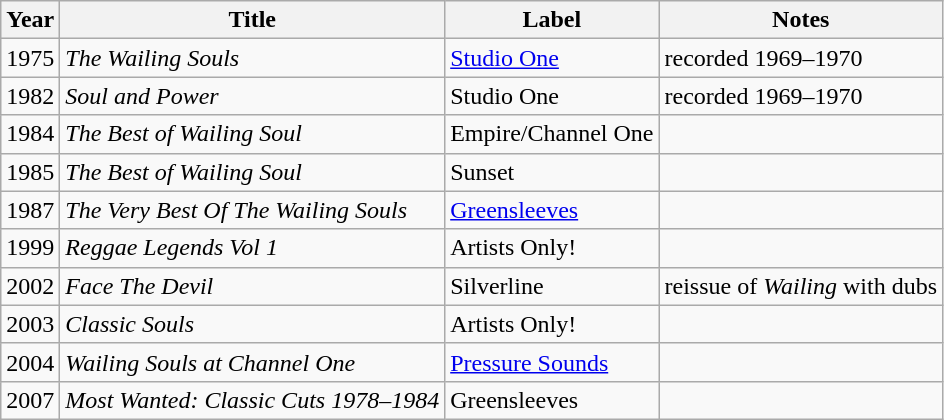<table class="wikitable">
<tr>
<th>Year</th>
<th>Title</th>
<th>Label</th>
<th>Notes</th>
</tr>
<tr>
<td>1975</td>
<td><em>The Wailing Souls</em></td>
<td><a href='#'>Studio One</a></td>
<td>recorded 1969–1970</td>
</tr>
<tr>
<td>1982</td>
<td><em>Soul and Power</em></td>
<td>Studio One</td>
<td>recorded 1969–1970</td>
</tr>
<tr>
<td>1984</td>
<td><em>The Best of Wailing Soul</em></td>
<td>Empire/Channel One</td>
<td></td>
</tr>
<tr>
<td>1985</td>
<td><em>The Best of Wailing Soul</em></td>
<td>Sunset</td>
<td></td>
</tr>
<tr>
<td>1987</td>
<td><em>The Very Best Of The Wailing Souls</em> </td>
<td><a href='#'>Greensleeves</a></td>
<td></td>
</tr>
<tr>
<td>1999</td>
<td><em>Reggae Legends Vol 1</em></td>
<td>Artists Only!</td>
<td></td>
</tr>
<tr>
<td>2002</td>
<td><em>Face The Devil</em></td>
<td>Silverline</td>
<td>reissue of <em>Wailing</em> with dubs</td>
</tr>
<tr>
<td>2003</td>
<td><em>Classic Souls</em></td>
<td>Artists Only!</td>
<td></td>
</tr>
<tr>
<td>2004</td>
<td><em>Wailing Souls at Channel One</em></td>
<td><a href='#'>Pressure Sounds</a></td>
<td></td>
</tr>
<tr>
<td>2007</td>
<td><em>Most Wanted: Classic Cuts 1978–1984</em></td>
<td>Greensleeves</td>
<td></td>
</tr>
</table>
